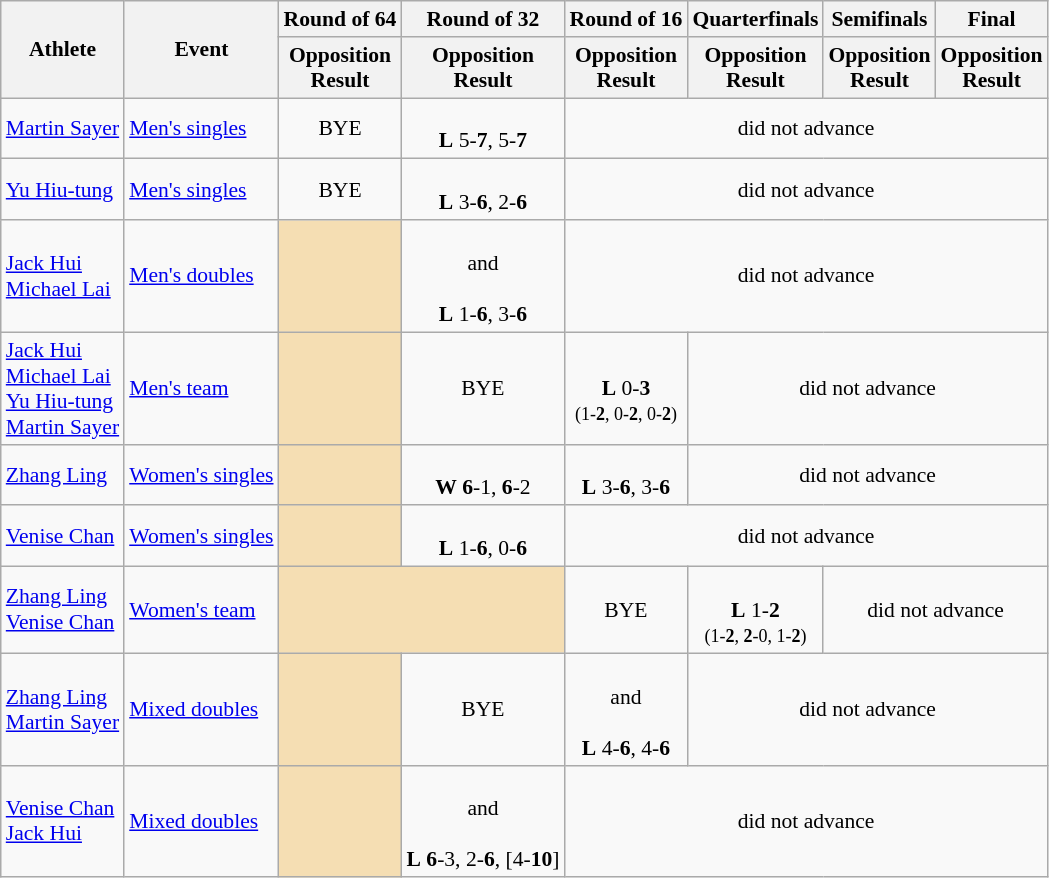<table class="wikitable" border="1" style="font-size:90%">
<tr>
<th rowspan=2>Athlete</th>
<th rowspan=2>Event</th>
<th>Round of 64</th>
<th>Round of 32</th>
<th>Round of 16</th>
<th>Quarterfinals</th>
<th>Semifinals</th>
<th>Final</th>
</tr>
<tr>
<th>Opposition<br>Result</th>
<th>Opposition<br>Result</th>
<th>Opposition<br>Result</th>
<th>Opposition<br>Result</th>
<th>Opposition<br>Result</th>
<th>Opposition<br>Result</th>
</tr>
<tr>
<td><a href='#'>Martin Sayer</a></td>
<td><a href='#'>Men's singles</a></td>
<td align=center>BYE</td>
<td align=center><br><strong>L</strong> 5-<strong>7</strong>, 5-<strong>7</strong></td>
<td align=center colspan="7">did not advance</td>
</tr>
<tr>
<td><a href='#'>Yu Hiu-tung</a></td>
<td><a href='#'>Men's singles</a></td>
<td align=center>BYE</td>
<td align=center><br><strong>L</strong> 3-<strong>6</strong>, 2-<strong>6</strong></td>
<td align=center colspan="7">did not advance</td>
</tr>
<tr \>
<td><a href='#'>Jack Hui</a><br><a href='#'>Michael Lai</a></td>
<td><a href='#'>Men's doubles</a></td>
<td align=center bgcolor=wheat></td>
<td align=center><br>and<br><br><strong>L</strong> 1-<strong>6</strong>, 3-<strong>6</strong></td>
<td align=center colspan="7">did not advance</td>
</tr>
<tr>
<td><a href='#'>Jack Hui</a><br><a href='#'>Michael Lai</a><br><a href='#'>Yu Hiu-tung</a><br><a href='#'>Martin Sayer</a></td>
<td><a href='#'>Men's team</a></td>
<td align=center bgcolor=wheat></td>
<td align=center>BYE</td>
<td align=center><br><strong>L</strong> 0-<strong>3</strong><br><small>(1-<strong>2</strong>, 0-<strong>2</strong>, 0-<strong>2</strong>)</small></td>
<td align=center colspan="7">did not advance</td>
</tr>
<tr>
<td><a href='#'>Zhang Ling</a></td>
<td><a href='#'>Women's singles</a></td>
<td align=center bgcolor=wheat></td>
<td align=center><br><strong>W</strong> <strong>6</strong>-1, <strong>6</strong>-2</td>
<td align=center><br><strong>L</strong> 3-<strong>6</strong>, 3-<strong>6</strong></td>
<td align=center colspan="7">did not advance</td>
</tr>
<tr>
<td><a href='#'>Venise Chan</a></td>
<td><a href='#'>Women's singles</a></td>
<td align=center bgcolor=wheat></td>
<td align=center><br><strong>L</strong> 1-<strong>6</strong>, 0-<strong>6</strong></td>
<td align=center colspan="7">did not advance</td>
</tr>
<tr>
<td><a href='#'>Zhang Ling</a><br><a href='#'>Venise Chan</a></td>
<td><a href='#'>Women's team</a></td>
<td align=center bgcolor=wheat colspan=2></td>
<td align=center>BYE</td>
<td align=center><br><strong>L</strong> 1-<strong>2</strong><br><small>(1-<strong>2</strong>, <strong>2</strong>-0, 1-<strong>2</strong>)</small></td>
<td align=center colspan="7">did not advance</td>
</tr>
<tr>
<td><a href='#'>Zhang Ling</a><br><a href='#'>Martin Sayer</a></td>
<td><a href='#'>Mixed doubles</a></td>
<td align=center bgcolor=wheat></td>
<td align=center>BYE</td>
<td align=center><br>and<br><br><strong>L</strong> 4-<strong>6</strong>, 4-<strong>6</strong></td>
<td align=center colspan="7">did not advance</td>
</tr>
<tr>
<td><a href='#'>Venise Chan</a><br><a href='#'>Jack Hui</a></td>
<td><a href='#'>Mixed doubles</a></td>
<td align=center bgcolor=wheat></td>
<td align=center><br>and<br><br><strong>L</strong> <strong>6</strong>-3, 2-<strong>6</strong>, [4-<strong>10</strong>]</td>
<td align=center colspan="7">did not advance</td>
</tr>
</table>
